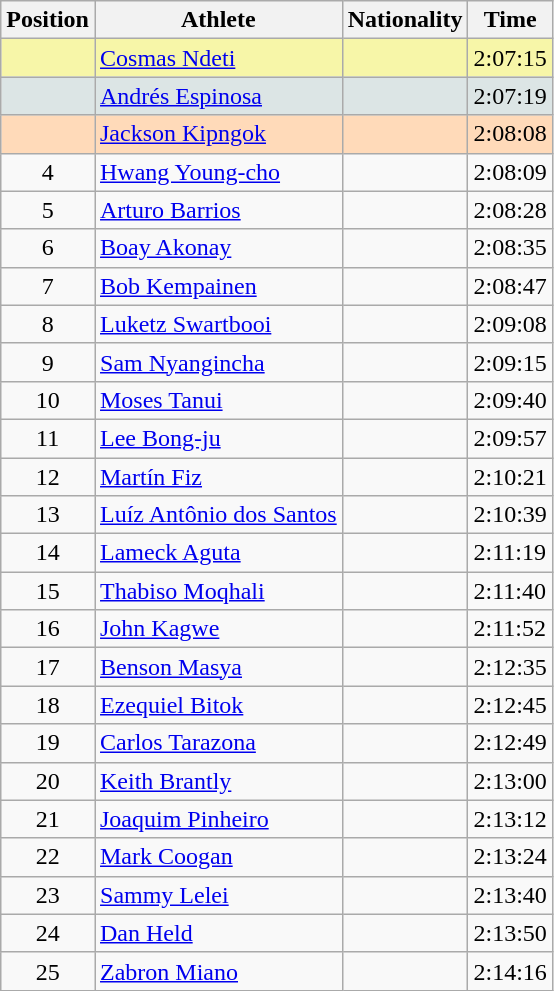<table class="wikitable sortable">
<tr>
<th>Position</th>
<th>Athlete</th>
<th>Nationality</th>
<th>Time</th>
</tr>
<tr bgcolor="#F7F6A8">
<td align=center></td>
<td><a href='#'>Cosmas Ndeti</a></td>
<td></td>
<td>2:07:15</td>
</tr>
<tr bgcolor="#DCE5E5">
<td align=center></td>
<td><a href='#'>Andrés Espinosa</a></td>
<td></td>
<td>2:07:19</td>
</tr>
<tr bgcolor="#FFDAB9">
<td align=center></td>
<td><a href='#'>Jackson Kipngok</a></td>
<td></td>
<td>2:08:08</td>
</tr>
<tr>
<td align=center>4</td>
<td><a href='#'>Hwang Young-cho</a></td>
<td></td>
<td>2:08:09</td>
</tr>
<tr>
<td align=center>5</td>
<td><a href='#'>Arturo Barrios</a></td>
<td></td>
<td>2:08:28</td>
</tr>
<tr>
<td align=center>6</td>
<td><a href='#'>Boay Akonay</a></td>
<td></td>
<td>2:08:35</td>
</tr>
<tr>
<td align=center>7</td>
<td><a href='#'>Bob Kempainen</a></td>
<td></td>
<td>2:08:47</td>
</tr>
<tr>
<td align=center>8</td>
<td><a href='#'>Luketz Swartbooi</a></td>
<td></td>
<td>2:09:08</td>
</tr>
<tr>
<td align=center>9</td>
<td><a href='#'>Sam Nyangincha</a></td>
<td></td>
<td>2:09:15</td>
</tr>
<tr>
<td align=center>10</td>
<td><a href='#'>Moses Tanui</a></td>
<td></td>
<td>2:09:40</td>
</tr>
<tr>
<td align=center>11</td>
<td><a href='#'>Lee Bong-ju</a></td>
<td></td>
<td>2:09:57</td>
</tr>
<tr>
<td align=center>12</td>
<td><a href='#'>Martín Fiz</a></td>
<td></td>
<td>2:10:21</td>
</tr>
<tr>
<td align=center>13</td>
<td><a href='#'>Luíz Antônio dos Santos</a></td>
<td></td>
<td>2:10:39</td>
</tr>
<tr>
<td align=center>14</td>
<td><a href='#'>Lameck Aguta</a></td>
<td></td>
<td>2:11:19</td>
</tr>
<tr>
<td align=center>15</td>
<td><a href='#'>Thabiso Moqhali</a></td>
<td></td>
<td>2:11:40</td>
</tr>
<tr>
<td align=center>16</td>
<td><a href='#'>John Kagwe</a></td>
<td></td>
<td>2:11:52</td>
</tr>
<tr>
<td align=center>17</td>
<td><a href='#'>Benson Masya</a></td>
<td></td>
<td>2:12:35</td>
</tr>
<tr>
<td align=center>18</td>
<td><a href='#'>Ezequiel Bitok</a></td>
<td></td>
<td>2:12:45</td>
</tr>
<tr>
<td align=center>19</td>
<td><a href='#'>Carlos Tarazona</a></td>
<td></td>
<td>2:12:49</td>
</tr>
<tr>
<td align=center>20</td>
<td><a href='#'>Keith Brantly</a></td>
<td></td>
<td>2:13:00</td>
</tr>
<tr>
<td align=center>21</td>
<td><a href='#'>Joaquim Pinheiro</a></td>
<td></td>
<td>2:13:12</td>
</tr>
<tr>
<td align=center>22</td>
<td><a href='#'>Mark Coogan</a></td>
<td></td>
<td>2:13:24</td>
</tr>
<tr>
<td align=center>23</td>
<td><a href='#'>Sammy Lelei</a></td>
<td></td>
<td>2:13:40</td>
</tr>
<tr>
<td align=center>24</td>
<td><a href='#'>Dan Held</a></td>
<td></td>
<td>2:13:50</td>
</tr>
<tr>
<td align=center>25</td>
<td><a href='#'>Zabron Miano</a></td>
<td></td>
<td>2:14:16</td>
</tr>
</table>
